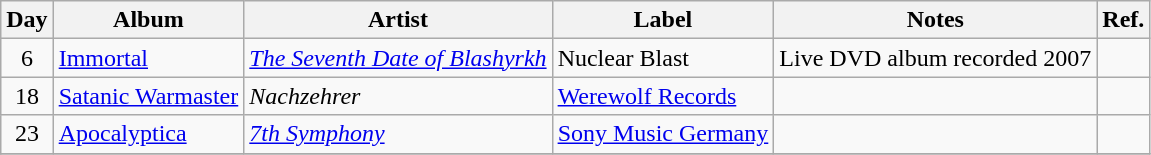<table class="wikitable">
<tr>
<th>Day</th>
<th>Album</th>
<th>Artist</th>
<th>Label</th>
<th>Notes</th>
<th>Ref.</th>
</tr>
<tr>
<td rowspan="1" style="text-align:center;">6</td>
<td><a href='#'>Immortal</a></td>
<td><em><a href='#'>The Seventh Date of Blashyrkh</a></em></td>
<td>Nuclear Blast</td>
<td>Live DVD album recorded 2007</td>
<td></td>
</tr>
<tr>
<td rowspan="1" style="text-align:center;">18</td>
<td><a href='#'>Satanic Warmaster</a></td>
<td><em>Nachzehrer</em></td>
<td><a href='#'>Werewolf Records</a></td>
<td></td>
<td></td>
</tr>
<tr>
<td rowspan="1" style="text-align:center;">23</td>
<td><a href='#'>Apocalyptica</a></td>
<td><em><a href='#'>7th Symphony</a></em></td>
<td><a href='#'>Sony Music Germany</a></td>
<td></td>
<td></td>
</tr>
<tr>
</tr>
</table>
